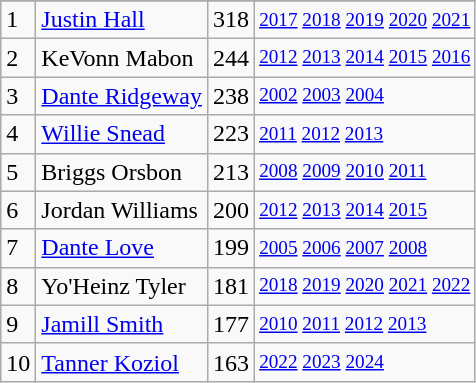<table class="wikitable">
<tr>
</tr>
<tr>
<td>1</td>
<td><a href='#'>Justin Hall</a></td>
<td>318</td>
<td style="font-size:80%;"><a href='#'>2017</a> <a href='#'>2018</a> <a href='#'>2019</a> <a href='#'>2020</a> <a href='#'>2021</a></td>
</tr>
<tr>
<td>2</td>
<td>KeVonn Mabon</td>
<td>244</td>
<td style="font-size:80%;"><a href='#'>2012</a> <a href='#'>2013</a> <a href='#'>2014</a> <a href='#'>2015</a> <a href='#'>2016</a></td>
</tr>
<tr>
<td>3</td>
<td><a href='#'>Dante Ridgeway</a></td>
<td>238</td>
<td style="font-size:80%;"><a href='#'>2002</a> <a href='#'>2003</a> <a href='#'>2004</a></td>
</tr>
<tr>
<td>4</td>
<td><a href='#'>Willie Snead</a></td>
<td>223</td>
<td style="font-size:80%;"><a href='#'>2011</a> <a href='#'>2012</a> <a href='#'>2013</a></td>
</tr>
<tr>
<td>5</td>
<td>Briggs Orsbon</td>
<td>213</td>
<td style="font-size:80%;"><a href='#'>2008</a> <a href='#'>2009</a> <a href='#'>2010</a> <a href='#'>2011</a></td>
</tr>
<tr>
<td>6</td>
<td>Jordan Williams</td>
<td>200</td>
<td style="font-size:80%;"><a href='#'>2012</a> <a href='#'>2013</a> <a href='#'>2014</a> <a href='#'>2015</a></td>
</tr>
<tr>
<td>7</td>
<td><a href='#'>Dante Love</a></td>
<td>199</td>
<td style="font-size:80%;"><a href='#'>2005</a> <a href='#'>2006</a> <a href='#'>2007</a> <a href='#'>2008</a></td>
</tr>
<tr>
<td>8</td>
<td>Yo'Heinz Tyler</td>
<td>181</td>
<td style="font-size:80%;"><a href='#'>2018</a> <a href='#'>2019</a> <a href='#'>2020</a> <a href='#'>2021</a> <a href='#'>2022</a></td>
</tr>
<tr>
<td>9</td>
<td><a href='#'>Jamill Smith</a></td>
<td>177</td>
<td style="font-size:80%;"><a href='#'>2010</a> <a href='#'>2011</a> <a href='#'>2012</a> <a href='#'>2013</a></td>
</tr>
<tr>
<td>10</td>
<td><a href='#'>Tanner Koziol</a></td>
<td>163</td>
<td style="font-size:80%;"><a href='#'>2022</a> <a href='#'>2023</a> <a href='#'>2024</a></td>
</tr>
</table>
